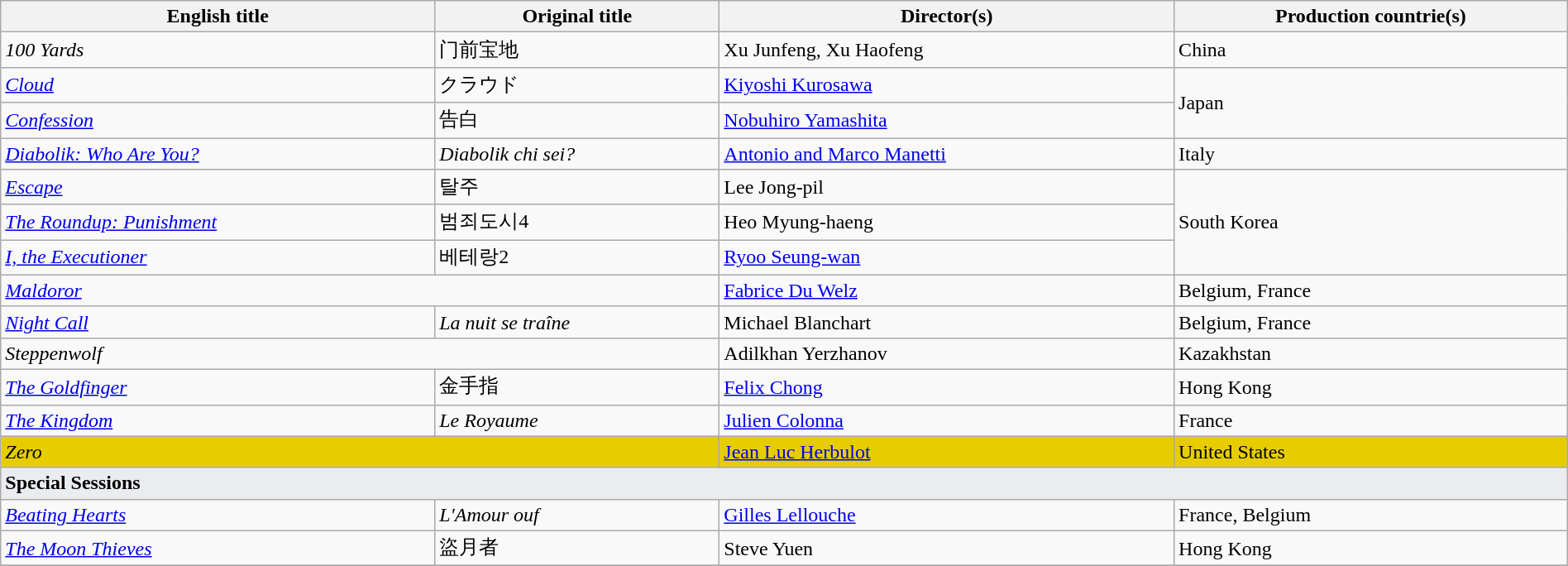<table class="sortable wikitable" style="width:100%; margin-bottom:4px" cellpadding="5">
<tr>
<th scope="col">English title</th>
<th scope="col">Original title</th>
<th scope="col">Director(s)</th>
<th scope="col">Production countrie(s)</th>
</tr>
<tr>
<td><em>100 Yards</em></td>
<td>门前宝地</td>
<td>Xu Junfeng, Xu Haofeng</td>
<td>China</td>
</tr>
<tr>
<td><em><a href='#'>Cloud</a></em></td>
<td>クラウド</td>
<td><a href='#'>Kiyoshi Kurosawa</a></td>
<td rowspan="2">Japan</td>
</tr>
<tr>
<td><em><a href='#'>Confession</a></em></td>
<td>告白</td>
<td><a href='#'>Nobuhiro Yamashita</a></td>
</tr>
<tr>
<td><em><a href='#'>Diabolik: Who Are You?</a></em></td>
<td><em>Diabolik chi sei?</em></td>
<td><a href='#'>Antonio and Marco Manetti</a></td>
<td>Italy</td>
</tr>
<tr>
<td><em><a href='#'>Escape</a></em></td>
<td>탈주</td>
<td>Lee Jong-pil</td>
<td rowspan="3">South Korea</td>
</tr>
<tr>
<td><em><a href='#'>The Roundup: Punishment</a></em></td>
<td>범죄도시4</td>
<td>Heo Myung-haeng</td>
</tr>
<tr>
<td><em><a href='#'>I, the Executioner</a></em></td>
<td>베테랑2</td>
<td><a href='#'>Ryoo Seung-wan</a></td>
</tr>
<tr>
<td colspan="2"><em><a href='#'>Maldoror</a></em></td>
<td><a href='#'>Fabrice Du Welz</a></td>
<td>Belgium, France</td>
</tr>
<tr>
<td><em><a href='#'>Night Call</a></em></td>
<td><em>La nuit se traîne</em></td>
<td>Michael Blanchart</td>
<td>Belgium, France</td>
</tr>
<tr>
<td colspan="2"><em>Steppenwolf</em></td>
<td>Adilkhan Yerzhanov</td>
<td>Kazakhstan</td>
</tr>
<tr>
<td><em><a href='#'>The Goldfinger</a></em></td>
<td>金手指</td>
<td><a href='#'>Felix Chong</a></td>
<td>Hong Kong</td>
</tr>
<tr>
<td><em><a href='#'>The Kingdom</a></em></td>
<td><em>Le Royaume</em></td>
<td><a href='#'>Julien Colonna</a></td>
<td>France</td>
</tr>
<tr style="background:#E7CD00;">
<td colspan="2"><em>Zero</em></td>
<td><a href='#'>Jean Luc Herbulot</a></td>
<td>United States</td>
</tr>
<tr>
<td colspan=4 class="center" style="padding-center:120px; background-color:#EAECF0"><strong>Special Sessions</strong></td>
</tr>
<tr>
<td><em><a href='#'>Beating Hearts</a></em></td>
<td><em>L'Amour ouf</em></td>
<td><a href='#'>Gilles Lellouche</a></td>
<td>France, Belgium</td>
</tr>
<tr>
<td><em><a href='#'>The Moon Thieves</a></em></td>
<td>盜月者</td>
<td>Steve Yuen</td>
<td>Hong Kong</td>
</tr>
<tr>
</tr>
</table>
